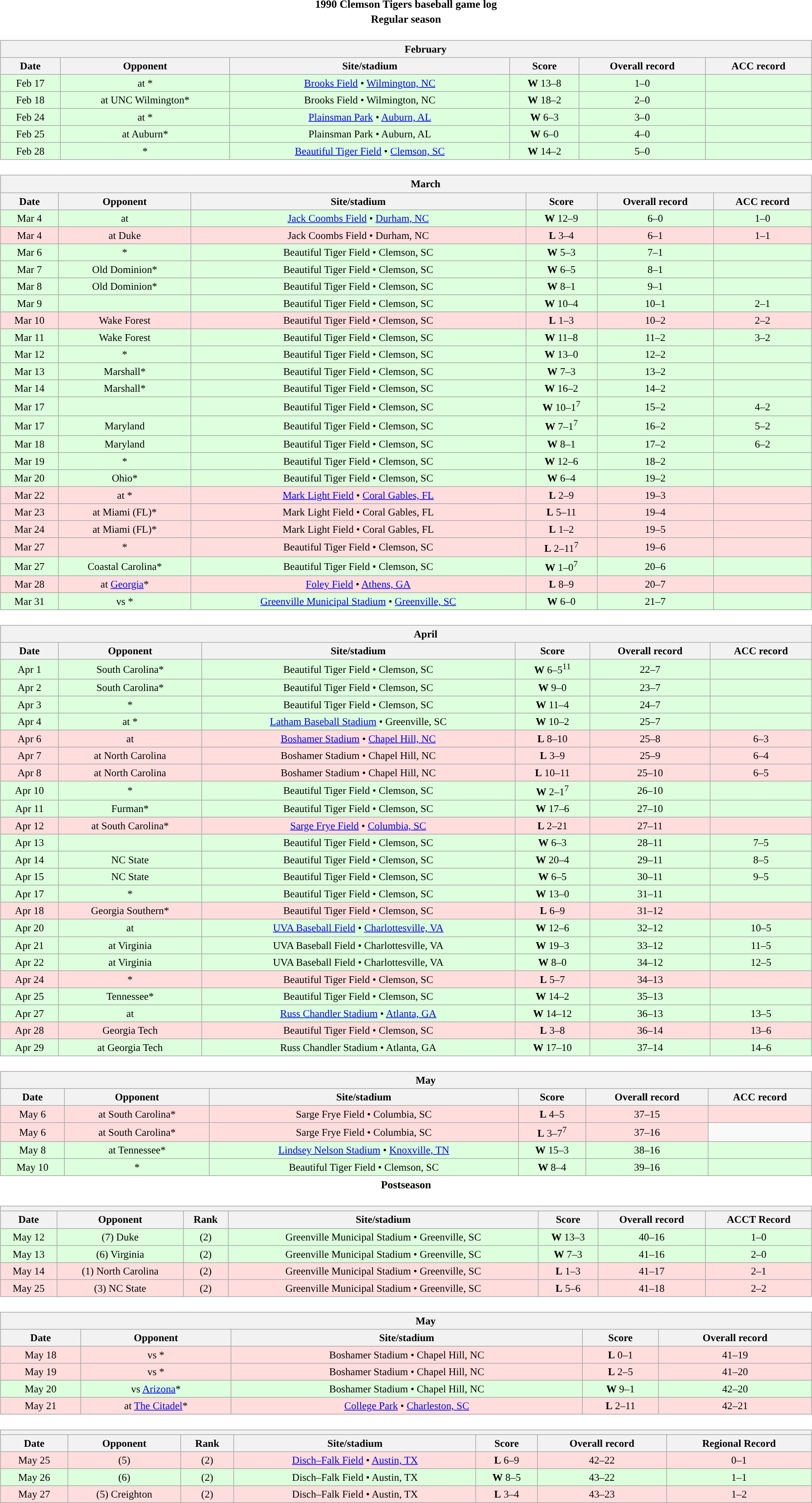<table class="toccolours" width=95% style="clear:both; margin:1.5em auto; text-align:center;">
<tr>
<th colspan=2>1990 Clemson Tigers baseball game log</th>
</tr>
<tr>
<th colspan=2>Regular season</th>
</tr>
<tr valign="top">
<td><br><table class="wikitable collapsible collapsed" style="margin:auto; width:100%; text-align:center; font-size:95%">
<tr>
<th colspan=12 style="padding-left:4em;">February</th>
</tr>
<tr>
<th>Date</th>
<th>Opponent</th>
<th>Site/stadium</th>
<th>Score</th>
<th>Overall record</th>
<th>ACC record</th>
</tr>
<tr bgcolor=ddffdd>
<td>Feb 17</td>
<td>at *</td>
<td><a href='#'>Brooks Field</a> • <a href='#'>Wilmington, NC</a></td>
<td><strong>W</strong> 13–8</td>
<td>1–0</td>
<td></td>
</tr>
<tr bgcolor=ddffdd>
<td>Feb 18</td>
<td>at UNC Wilmington*</td>
<td>Brooks Field • Wilmington, NC</td>
<td><strong>W</strong> 18–2</td>
<td>2–0</td>
<td></td>
</tr>
<tr bgcolor=ddffdd>
<td>Feb 24</td>
<td>at *</td>
<td><a href='#'>Plainsman Park</a> • <a href='#'>Auburn, AL</a></td>
<td><strong>W</strong> 6–3</td>
<td>3–0</td>
<td></td>
</tr>
<tr bgcolor=ddffdd>
<td>Feb 25</td>
<td>at Auburn*</td>
<td>Plainsman Park • Auburn, AL</td>
<td><strong>W</strong> 6–0</td>
<td>4–0</td>
<td></td>
</tr>
<tr bgcolor=ddffdd>
<td>Feb 28</td>
<td>*</td>
<td><a href='#'>Beautiful Tiger Field</a> • <a href='#'>Clemson, SC</a></td>
<td><strong>W</strong> 14–2</td>
<td>5–0</td>
<td></td>
</tr>
</table>
</td>
</tr>
<tr>
<td><br><table class="wikitable collapsible collapsed" style="margin:auto; width:100%; text-align:center; font-size:95%">
<tr>
<th colspan=12 style="padding-left:4em;">March</th>
</tr>
<tr>
<th>Date</th>
<th>Opponent</th>
<th>Site/stadium</th>
<th>Score</th>
<th>Overall record</th>
<th>ACC record</th>
</tr>
<tr bgcolor=ddffdd>
<td>Mar 4</td>
<td>at </td>
<td><a href='#'>Jack Coombs Field</a> • <a href='#'>Durham, NC</a></td>
<td><strong>W</strong> 12–9</td>
<td>6–0</td>
<td>1–0</td>
</tr>
<tr bgcolor=ffdddd>
<td>Mar 4</td>
<td>at Duke</td>
<td>Jack Coombs Field • Durham, NC</td>
<td><strong>L</strong> 3–4</td>
<td>6–1</td>
<td>1–1</td>
</tr>
<tr bgcolor=ddffdd>
<td>Mar 6</td>
<td>*</td>
<td>Beautiful Tiger Field • Clemson, SC</td>
<td><strong>W</strong> 5–3</td>
<td>7–1</td>
<td></td>
</tr>
<tr bgcolor=ddffdd>
<td>Mar 7</td>
<td>Old Dominion*</td>
<td>Beautiful Tiger Field • Clemson, SC</td>
<td><strong>W</strong> 6–5</td>
<td>8–1</td>
<td></td>
</tr>
<tr bgcolor=ddffdd>
<td>Mar 8</td>
<td>Old Dominion*</td>
<td>Beautiful Tiger Field • Clemson, SC</td>
<td><strong>W</strong> 8–1</td>
<td>9–1</td>
<td></td>
</tr>
<tr bgcolor=ddffdd>
<td>Mar 9</td>
<td></td>
<td>Beautiful Tiger Field • Clemson, SC</td>
<td><strong>W</strong> 10–4</td>
<td>10–1</td>
<td>2–1</td>
</tr>
<tr bgcolor=ffdddd>
<td>Mar 10</td>
<td>Wake Forest</td>
<td>Beautiful Tiger Field • Clemson, SC</td>
<td><strong>L</strong> 1–3</td>
<td>10–2</td>
<td>2–2</td>
</tr>
<tr bgcolor=ddffdd>
<td>Mar 11</td>
<td>Wake Forest</td>
<td>Beautiful Tiger Field • Clemson, SC</td>
<td><strong>W</strong> 11–8</td>
<td>11–2</td>
<td>3–2</td>
</tr>
<tr bgcolor=ddffdd>
<td>Mar 12</td>
<td>*</td>
<td>Beautiful Tiger Field • Clemson, SC</td>
<td><strong>W</strong> 13–0</td>
<td>12–2</td>
<td></td>
</tr>
<tr bgcolor=ddffdd>
<td>Mar 13</td>
<td>Marshall*</td>
<td>Beautiful Tiger Field • Clemson, SC</td>
<td><strong>W</strong> 7–3</td>
<td>13–2</td>
<td></td>
</tr>
<tr bgcolor=ddffdd>
<td>Mar 14</td>
<td>Marshall*</td>
<td>Beautiful Tiger Field • Clemson, SC</td>
<td><strong>W</strong> 16–2</td>
<td>14–2</td>
<td></td>
</tr>
<tr bgcolor=ddffdd>
<td>Mar 17</td>
<td></td>
<td>Beautiful Tiger Field • Clemson, SC</td>
<td><strong>W</strong> 10–1<sup>7</sup></td>
<td>15–2</td>
<td>4–2</td>
</tr>
<tr bgcolor=ddffdd>
<td>Mar 17</td>
<td>Maryland</td>
<td>Beautiful Tiger Field • Clemson, SC</td>
<td><strong>W</strong> 7–1<sup>7</sup></td>
<td>16–2</td>
<td>5–2</td>
</tr>
<tr bgcolor=ddffdd>
<td>Mar 18</td>
<td>Maryland</td>
<td>Beautiful Tiger Field • Clemson, SC</td>
<td><strong>W</strong> 8–1</td>
<td>17–2</td>
<td>6–2</td>
</tr>
<tr bgcolor=ddffdd>
<td>Mar 19</td>
<td>*</td>
<td>Beautiful Tiger Field • Clemson, SC</td>
<td><strong>W</strong> 12–6</td>
<td>18–2</td>
<td></td>
</tr>
<tr bgcolor=ddffdd>
<td>Mar 20</td>
<td>Ohio*</td>
<td>Beautiful Tiger Field • Clemson, SC</td>
<td><strong>W</strong> 6–4</td>
<td>19–2</td>
<td></td>
</tr>
<tr bgcolor=ffdddd>
<td>Mar 22</td>
<td>at *</td>
<td><a href='#'>Mark Light Field</a> • <a href='#'>Coral Gables, FL</a></td>
<td><strong>L</strong> 2–9</td>
<td>19–3</td>
<td></td>
</tr>
<tr bgcolor=ffdddd>
<td>Mar 23</td>
<td>at Miami (FL)*</td>
<td>Mark Light Field • Coral Gables, FL</td>
<td><strong>L</strong> 5–11</td>
<td>19–4</td>
<td></td>
</tr>
<tr bgcolor=ffdddd>
<td>Mar 24</td>
<td>at Miami (FL)*</td>
<td>Mark Light Field • Coral Gables, FL</td>
<td><strong>L</strong> 1–2</td>
<td>19–5</td>
<td></td>
</tr>
<tr bgcolor=ffdddd>
<td>Mar 27</td>
<td>*</td>
<td>Beautiful Tiger Field • Clemson, SC</td>
<td><strong>L</strong> 2–11<sup>7</sup></td>
<td>19–6</td>
<td></td>
</tr>
<tr bgcolor=ddffdd>
<td>Mar 27</td>
<td>Coastal Carolina*</td>
<td>Beautiful Tiger Field • Clemson, SC</td>
<td><strong>W</strong> 1–0<sup>7</sup></td>
<td>20–6</td>
<td></td>
</tr>
<tr bgcolor=ffdddd>
<td>Mar 28</td>
<td>at <a href='#'>Georgia</a>*</td>
<td><a href='#'>Foley Field</a> • <a href='#'>Athens, GA</a></td>
<td><strong>L</strong> 8–9</td>
<td>20–7</td>
<td></td>
</tr>
<tr bgcolor=ddffdd>
<td>Mar 31</td>
<td>vs *</td>
<td><a href='#'>Greenville Municipal Stadium</a> • <a href='#'>Greenville, SC</a></td>
<td><strong>W</strong> 6–0</td>
<td>21–7</td>
<td></td>
</tr>
</table>
</td>
</tr>
<tr>
<td><br><table class="wikitable collapsible collapsed" style="margin:auto; width:100%; text-align:center; font-size:95%">
<tr>
<th colspan=12 style="padding-left:4em;">April</th>
</tr>
<tr>
<th>Date</th>
<th>Opponent</th>
<th>Site/stadium</th>
<th>Score</th>
<th>Overall record</th>
<th>ACC record</th>
</tr>
<tr bgcolor=ddffdd>
<td>Apr 1</td>
<td>South Carolina*</td>
<td>Beautiful Tiger Field • Clemson, SC</td>
<td><strong>W</strong> 6–5<sup>11</sup></td>
<td>22–7</td>
<td></td>
</tr>
<tr bgcolor=ddffdd>
<td>Apr 2</td>
<td>South Carolina*</td>
<td>Beautiful Tiger Field • Clemson, SC</td>
<td><strong>W</strong> 9–0</td>
<td>23–7</td>
<td></td>
</tr>
<tr bgcolor=ddffdd>
<td>Apr 3</td>
<td>*</td>
<td>Beautiful Tiger Field • Clemson, SC</td>
<td><strong>W</strong> 11–4</td>
<td>24–7</td>
<td></td>
</tr>
<tr bgcolor=ddffdd>
<td>Apr 4</td>
<td>at *</td>
<td><a href='#'>Latham Baseball Stadium</a> • Greenville, SC</td>
<td><strong>W</strong> 10–2</td>
<td>25–7</td>
<td></td>
</tr>
<tr bgcolor=ffdddd>
<td>Apr 6</td>
<td>at </td>
<td><a href='#'>Boshamer Stadium</a> • <a href='#'>Chapel Hill, NC</a></td>
<td><strong>L</strong> 8–10</td>
<td>25–8</td>
<td>6–3</td>
</tr>
<tr bgcolor=ffdddd>
<td>Apr 7</td>
<td>at North Carolina</td>
<td>Boshamer Stadium • Chapel Hill, NC</td>
<td><strong>L</strong> 3–9</td>
<td>25–9</td>
<td>6–4</td>
</tr>
<tr bgcolor=ffdddd>
<td>Apr 8</td>
<td>at North Carolina</td>
<td>Boshamer Stadium • Chapel Hill, NC</td>
<td><strong>L</strong> 10–11</td>
<td>25–10</td>
<td>6–5</td>
</tr>
<tr bgcolor=ddffdd>
<td>Apr 10</td>
<td>*</td>
<td>Beautiful Tiger Field • Clemson, SC</td>
<td><strong>W</strong> 2–1<sup>7</sup></td>
<td>26–10</td>
<td></td>
</tr>
<tr bgcolor=ddffdd>
<td>Apr 11</td>
<td>Furman*</td>
<td>Beautiful Tiger Field • Clemson, SC</td>
<td><strong>W</strong> 17–6</td>
<td>27–10</td>
<td></td>
</tr>
<tr bgcolor=ffdddd>
<td>Apr 12</td>
<td>at South Carolina*</td>
<td><a href='#'>Sarge Frye Field</a> • <a href='#'>Columbia, SC</a></td>
<td><strong>L</strong> 2–21</td>
<td>27–11</td>
<td></td>
</tr>
<tr bgcolor=ddffdd>
<td>Apr 13</td>
<td></td>
<td>Beautiful Tiger Field • Clemson, SC</td>
<td><strong>W</strong> 6–3</td>
<td>28–11</td>
<td>7–5</td>
</tr>
<tr bgcolor=ddffdd>
<td>Apr 14</td>
<td>NC State</td>
<td>Beautiful Tiger Field • Clemson, SC</td>
<td><strong>W</strong> 20–4</td>
<td>29–11</td>
<td>8–5</td>
</tr>
<tr bgcolor=ddffdd>
<td>Apr 15</td>
<td>NC State</td>
<td>Beautiful Tiger Field • Clemson, SC</td>
<td><strong>W</strong> 6–5</td>
<td>30–11</td>
<td>9–5</td>
</tr>
<tr bgcolor=ddffdd>
<td>Apr 17</td>
<td>*</td>
<td>Beautiful Tiger Field • Clemson, SC</td>
<td><strong>W</strong> 13–0</td>
<td>31–11</td>
<td></td>
</tr>
<tr bgcolor=ffdddd>
<td>Apr 18</td>
<td>Georgia Southern*</td>
<td>Beautiful Tiger Field • Clemson, SC</td>
<td><strong>L</strong> 6–9</td>
<td>31–12</td>
<td></td>
</tr>
<tr bgcolor=ddffdd>
<td>Apr 20</td>
<td>at </td>
<td><a href='#'>UVA Baseball Field</a> • <a href='#'>Charlottesville, VA</a></td>
<td><strong>W</strong> 12–6</td>
<td>32–12</td>
<td>10–5</td>
</tr>
<tr bgcolor=ddffdd>
<td>Apr 21</td>
<td>at Virginia</td>
<td>UVA Baseball Field • Charlottesville, VA</td>
<td><strong>W</strong> 19–3</td>
<td>33–12</td>
<td>11–5</td>
</tr>
<tr bgcolor=ddffdd>
<td>Apr 22</td>
<td>at Virginia</td>
<td>UVA Baseball Field • Charlottesville, VA</td>
<td><strong>W</strong> 8–0</td>
<td>34–12</td>
<td>12–5</td>
</tr>
<tr bgcolor=ffdddd>
<td>Apr 24</td>
<td>*</td>
<td>Beautiful Tiger Field • Clemson, SC</td>
<td><strong>L</strong> 5–7</td>
<td>34–13</td>
<td></td>
</tr>
<tr bgcolor=ddffdd>
<td>Apr 25</td>
<td>Tennessee*</td>
<td>Beautiful Tiger Field • Clemson, SC</td>
<td><strong>W</strong> 14–2</td>
<td>35–13</td>
<td></td>
</tr>
<tr bgcolor=ddffdd>
<td>Apr 27</td>
<td>at </td>
<td><a href='#'>Russ Chandler Stadium</a> • <a href='#'>Atlanta, GA</a></td>
<td><strong>W</strong> 14–12</td>
<td>36–13</td>
<td>13–5</td>
</tr>
<tr bgcolor=ffdddd>
<td>Apr 28</td>
<td>Georgia Tech</td>
<td>Beautiful Tiger Field • Clemson, SC</td>
<td><strong>L</strong> 3–8</td>
<td>36–14</td>
<td>13–6</td>
</tr>
<tr bgcolor=ddffdd>
<td>Apr 29</td>
<td>at Georgia Tech</td>
<td>Russ Chandler Stadium • Atlanta, GA</td>
<td><strong>W</strong> 17–10</td>
<td>37–14</td>
<td>14–6</td>
</tr>
</table>
</td>
</tr>
<tr>
<td><br><table class="wikitable collapsible collapsed" style="margin:auto; width:100%; text-align:center; font-size:95%">
<tr>
<th colspan=12 style="padding-left:4em;">May</th>
</tr>
<tr>
<th>Date</th>
<th>Opponent</th>
<th>Site/stadium</th>
<th>Score</th>
<th>Overall record</th>
<th>ACC record</th>
</tr>
<tr bgcolor=ffdddd>
<td>May 6</td>
<td>at South Carolina*</td>
<td>Sarge Frye Field • Columbia, SC</td>
<td><strong>L</strong> 4–5</td>
<td>37–15</td>
<td></td>
</tr>
<tr bgcolor=ffdddd>
<td>May 6</td>
<td>at South Carolina*</td>
<td>Sarge Frye Field • Columbia, SC</td>
<td><strong>L</strong> 3–7<sup>7</sup></td>
<td>37–16</td>
</tr>
<tr bgcolor=ddffdd>
<td>May 8</td>
<td>at Tennessee*</td>
<td><a href='#'>Lindsey Nelson Stadium</a> • <a href='#'>Knoxville, TN</a></td>
<td><strong>W</strong> 15–3</td>
<td>38–16</td>
<td></td>
</tr>
<tr bgcolor=ddffdd>
<td>May 10</td>
<td>*</td>
<td>Beautiful Tiger Field • Clemson, SC</td>
<td><strong>W</strong> 8–4</td>
<td>39–16</td>
<td></td>
</tr>
</table>
</td>
</tr>
<tr>
<th colspan=2>Postseason</th>
</tr>
<tr>
<td><br><table class="wikitable collapsible collapsed" style="margin:auto; width:100%; text-align:center; font-size:95%">
<tr>
<th colspan=12 style="padding-left:4em;"><a href='#'></a></th>
</tr>
<tr>
<th>Date</th>
<th>Opponent</th>
<th>Rank</th>
<th>Site/stadium</th>
<th>Score</th>
<th>Overall record</th>
<th>ACCT Record</th>
</tr>
<tr bgcolor=ddffdd>
<td>May 12</td>
<td>(7) Duke</td>
<td>(2)</td>
<td>Greenville Municipal Stadium • Greenville, SC</td>
<td><strong>W</strong> 13–3</td>
<td>40–16</td>
<td>1–0</td>
</tr>
<tr bgcolor=ddffdd>
<td>May 13</td>
<td>(6) Virginia</td>
<td>(2)</td>
<td>Greenville Municipal Stadium • Greenville, SC</td>
<td><strong>W</strong> 7–3</td>
<td>41–16</td>
<td>2–0</td>
</tr>
<tr bgcolor=ffdddd>
<td>May 14</td>
<td>(1) North Carolina</td>
<td>(2)</td>
<td>Greenville Municipal Stadium • Greenville, SC</td>
<td><strong>L</strong> 1–3</td>
<td>41–17</td>
<td>2–1</td>
</tr>
<tr bgcolor=ffdddd>
<td>May 25</td>
<td>(3) NC State</td>
<td>(2)</td>
<td>Greenville Municipal Stadium • Greenville, SC</td>
<td><strong>L</strong> 5–6</td>
<td>41–18</td>
<td>2–2</td>
</tr>
</table>
</td>
</tr>
<tr>
<td><br><table class="wikitable collapsible collapsed" style="margin:auto; width:100%; text-align:center; font-size:95%">
<tr>
<th colspan=12 style="padding-left:4em;">May</th>
</tr>
<tr>
<th>Date</th>
<th>Opponent</th>
<th>Site/stadium</th>
<th>Score</th>
<th>Overall record</th>
</tr>
<tr bgcolor=ffdddd>
<td>May 18</td>
<td>vs *</td>
<td>Boshamer Stadium • Chapel Hill, NC</td>
<td><strong>L</strong> 0–1</td>
<td>41–19</td>
</tr>
<tr bgcolor=ffdddd>
<td>May 19</td>
<td>vs *</td>
<td>Boshamer Stadium • Chapel Hill, NC</td>
<td><strong>L</strong> 2–5</td>
<td>41–20</td>
</tr>
<tr bgcolor=ddffdd>
<td>May 20</td>
<td>vs <a href='#'>Arizona</a>*</td>
<td>Boshamer Stadium • Chapel Hill, NC</td>
<td><strong>W</strong> 9–1</td>
<td>42–20</td>
</tr>
<tr bgcolor=ffdddd>
<td>May 21</td>
<td>at <a href='#'>The Citadel</a>*</td>
<td><a href='#'>College Park</a> • <a href='#'>Charleston, SC</a></td>
<td><strong>L</strong> 2–11</td>
<td>42–21</td>
</tr>
</table>
</td>
</tr>
<tr>
<td><br><table class="wikitable collapsible collapsed" style="margin:auto; width:100%; text-align:center; font-size:95%">
<tr>
<th colspan=12 style="padding-left:4em;"><a href='#'></a></th>
</tr>
<tr>
<th>Date</th>
<th>Opponent</th>
<th>Rank</th>
<th>Site/stadium</th>
<th>Score</th>
<th>Overall record</th>
<th>Regional Record</th>
</tr>
<tr bgcolor=ffdddd>
<td>May 25</td>
<td>(5) </td>
<td>(2)</td>
<td><a href='#'>Disch–Falk Field</a> • <a href='#'>Austin, TX</a></td>
<td><strong>L</strong> 6–9</td>
<td>42–22</td>
<td>0–1</td>
</tr>
<tr bgcolor=ddffdd>
<td>May 26</td>
<td>(6) </td>
<td>(2)</td>
<td>Disch–Falk Field • Austin, TX</td>
<td><strong>W</strong> 8–5</td>
<td>43–22</td>
<td>1–1</td>
</tr>
<tr bgcolor=ffdddd>
<td>May 27</td>
<td>(5) Creighton</td>
<td>(2)</td>
<td>Disch–Falk Field • Austin, TX</td>
<td><strong>L</strong> 3–4</td>
<td>43–23</td>
<td>1–2</td>
</tr>
</table>
</td>
</tr>
</table>
